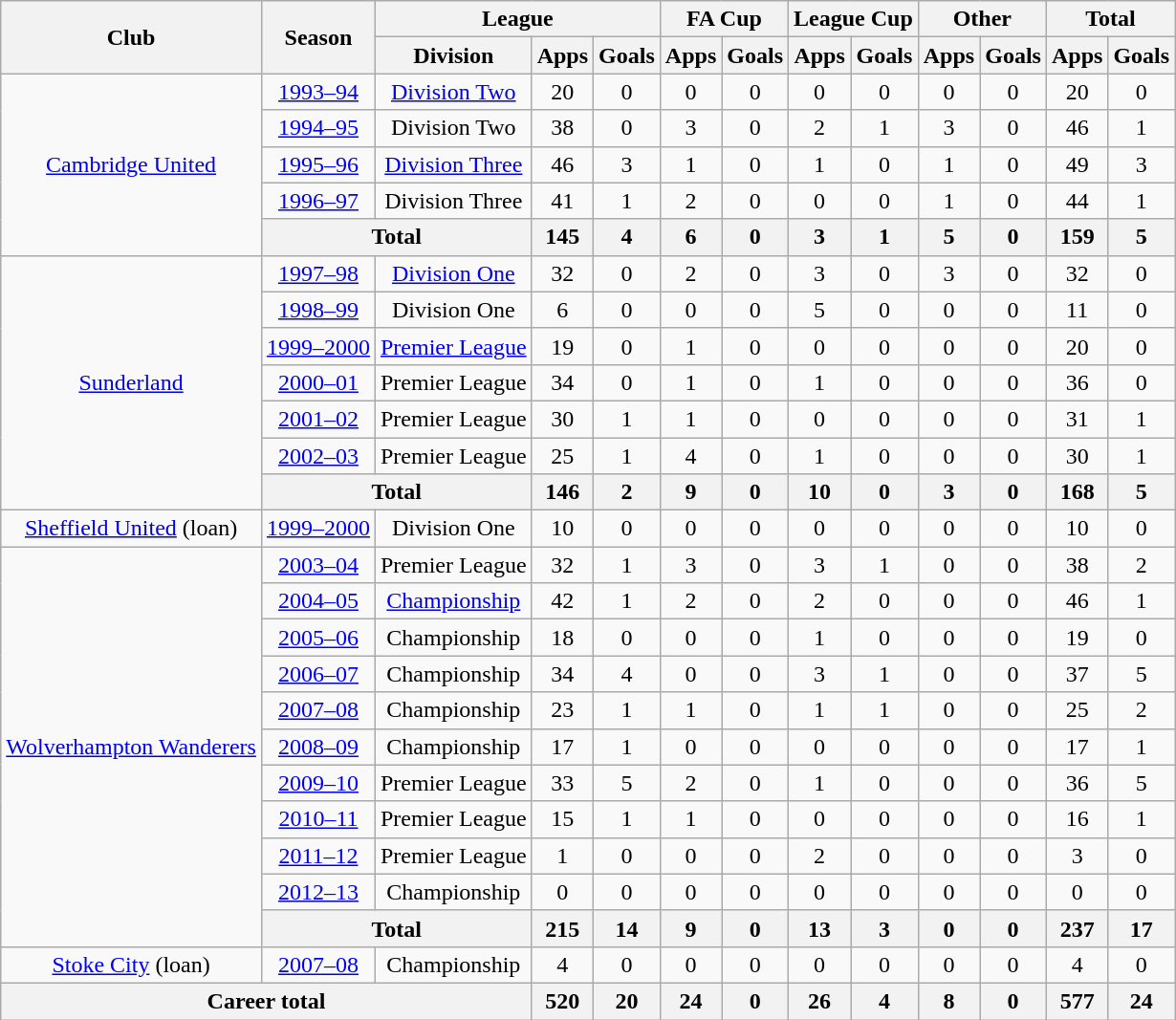<table class="wikitable" style="text-align:center">
<tr>
<th rowspan="2">Club</th>
<th rowspan="2">Season</th>
<th colspan="3">League</th>
<th colspan="2">FA Cup</th>
<th colspan="2">League Cup</th>
<th colspan="2">Other</th>
<th colspan="2">Total</th>
</tr>
<tr>
<th>Division</th>
<th>Apps</th>
<th>Goals</th>
<th>Apps</th>
<th>Goals</th>
<th>Apps</th>
<th>Goals</th>
<th>Apps</th>
<th>Goals</th>
<th>Apps</th>
<th>Goals</th>
</tr>
<tr>
<td rowspan="5"><a href='#'>Cambridge United</a></td>
<td><a href='#'>1993–94</a></td>
<td><a href='#'>Division Two</a></td>
<td>20</td>
<td>0</td>
<td>0</td>
<td>0</td>
<td>0</td>
<td>0</td>
<td>0</td>
<td>0</td>
<td>20</td>
<td>0</td>
</tr>
<tr>
<td><a href='#'>1994–95</a></td>
<td>Division Two</td>
<td>38</td>
<td>0</td>
<td>3</td>
<td>0</td>
<td>2</td>
<td>1</td>
<td>3</td>
<td>0</td>
<td>46</td>
<td>1</td>
</tr>
<tr>
<td><a href='#'>1995–96</a></td>
<td><a href='#'>Division Three</a></td>
<td>46</td>
<td>3</td>
<td>1</td>
<td>0</td>
<td>1</td>
<td>0</td>
<td>1</td>
<td>0</td>
<td>49</td>
<td>3</td>
</tr>
<tr>
<td><a href='#'>1996–97</a></td>
<td>Division Three</td>
<td>41</td>
<td>1</td>
<td>2</td>
<td>0</td>
<td>0</td>
<td>0</td>
<td>1</td>
<td>0</td>
<td>44</td>
<td>1</td>
</tr>
<tr>
<th colspan="2">Total</th>
<th>145</th>
<th>4</th>
<th>6</th>
<th>0</th>
<th>3</th>
<th>1</th>
<th>5</th>
<th>0</th>
<th>159</th>
<th>5</th>
</tr>
<tr>
<td rowspan="7"><a href='#'>Sunderland</a></td>
<td><a href='#'>1997–98</a></td>
<td><a href='#'>Division One</a></td>
<td>32</td>
<td>0</td>
<td>2</td>
<td>0</td>
<td>3</td>
<td>0</td>
<td>3</td>
<td>0</td>
<td>32</td>
<td>0</td>
</tr>
<tr>
<td><a href='#'>1998–99</a></td>
<td>Division One</td>
<td>6</td>
<td>0</td>
<td>0</td>
<td>0</td>
<td>5</td>
<td>0</td>
<td>0</td>
<td>0</td>
<td>11</td>
<td>0</td>
</tr>
<tr>
<td><a href='#'>1999–2000</a></td>
<td><a href='#'>Premier League</a></td>
<td>19</td>
<td>0</td>
<td>1</td>
<td>0</td>
<td>0</td>
<td>0</td>
<td>0</td>
<td>0</td>
<td>20</td>
<td>0</td>
</tr>
<tr>
<td><a href='#'>2000–01</a></td>
<td>Premier League</td>
<td>34</td>
<td>0</td>
<td>1</td>
<td>0</td>
<td>1</td>
<td>0</td>
<td>0</td>
<td>0</td>
<td>36</td>
<td>0</td>
</tr>
<tr>
<td><a href='#'>2001–02</a></td>
<td>Premier League</td>
<td>30</td>
<td>1</td>
<td>1</td>
<td>0</td>
<td>0</td>
<td>0</td>
<td>0</td>
<td>0</td>
<td>31</td>
<td>1</td>
</tr>
<tr>
<td><a href='#'>2002–03</a></td>
<td>Premier League</td>
<td>25</td>
<td>1</td>
<td>4</td>
<td>0</td>
<td>1</td>
<td>0</td>
<td>0</td>
<td>0</td>
<td>30</td>
<td>1</td>
</tr>
<tr>
<th colspan="2">Total</th>
<th>146</th>
<th>2</th>
<th>9</th>
<th>0</th>
<th>10</th>
<th>0</th>
<th>3</th>
<th>0</th>
<th>168</th>
<th>5</th>
</tr>
<tr>
<td><a href='#'>Sheffield United</a> (loan)</td>
<td><a href='#'>1999–2000</a></td>
<td>Division One</td>
<td>10</td>
<td>0</td>
<td>0</td>
<td>0</td>
<td>0</td>
<td>0</td>
<td>0</td>
<td>0</td>
<td>10</td>
<td>0</td>
</tr>
<tr>
<td rowspan="11"><a href='#'>Wolverhampton Wanderers</a></td>
<td><a href='#'>2003–04</a></td>
<td>Premier League</td>
<td>32</td>
<td>1</td>
<td>3</td>
<td>0</td>
<td>3</td>
<td>1</td>
<td>0</td>
<td>0</td>
<td>38</td>
<td>2</td>
</tr>
<tr>
<td><a href='#'>2004–05</a></td>
<td><a href='#'>Championship</a></td>
<td>42</td>
<td>1</td>
<td>2</td>
<td>0</td>
<td>2</td>
<td>0</td>
<td>0</td>
<td>0</td>
<td>46</td>
<td>1</td>
</tr>
<tr>
<td><a href='#'>2005–06</a></td>
<td>Championship</td>
<td>18</td>
<td>0</td>
<td>0</td>
<td>0</td>
<td>1</td>
<td>0</td>
<td>0</td>
<td>0</td>
<td>19</td>
<td>0</td>
</tr>
<tr>
<td><a href='#'>2006–07</a></td>
<td>Championship</td>
<td>34</td>
<td>4</td>
<td>0</td>
<td>0</td>
<td>3</td>
<td>1</td>
<td>0</td>
<td>0</td>
<td>37</td>
<td>5</td>
</tr>
<tr>
<td><a href='#'>2007–08</a></td>
<td>Championship</td>
<td>23</td>
<td>1</td>
<td>1</td>
<td>0</td>
<td>1</td>
<td>1</td>
<td>0</td>
<td>0</td>
<td>25</td>
<td>2</td>
</tr>
<tr>
<td><a href='#'>2008–09</a></td>
<td>Championship</td>
<td>17</td>
<td>1</td>
<td>0</td>
<td>0</td>
<td>0</td>
<td>0</td>
<td>0</td>
<td>0</td>
<td>17</td>
<td>1</td>
</tr>
<tr>
<td><a href='#'>2009–10</a></td>
<td>Premier League</td>
<td>33</td>
<td>5</td>
<td>2</td>
<td>0</td>
<td>1</td>
<td>0</td>
<td>0</td>
<td>0</td>
<td>36</td>
<td>5</td>
</tr>
<tr>
<td><a href='#'>2010–11</a></td>
<td>Premier League</td>
<td>15</td>
<td>1</td>
<td>1</td>
<td>0</td>
<td>0</td>
<td>0</td>
<td>0</td>
<td>0</td>
<td>16</td>
<td>1</td>
</tr>
<tr>
<td><a href='#'>2011–12</a></td>
<td>Premier League</td>
<td>1</td>
<td>0</td>
<td>0</td>
<td>0</td>
<td>2</td>
<td>0</td>
<td>0</td>
<td>0</td>
<td>3</td>
<td>0</td>
</tr>
<tr>
<td><a href='#'>2012–13</a></td>
<td>Championship</td>
<td>0</td>
<td>0</td>
<td>0</td>
<td>0</td>
<td>0</td>
<td>0</td>
<td>0</td>
<td>0</td>
<td>0</td>
<td>0</td>
</tr>
<tr>
<th colspan="2">Total</th>
<th>215</th>
<th>14</th>
<th>9</th>
<th>0</th>
<th>13</th>
<th>3</th>
<th>0</th>
<th>0</th>
<th>237</th>
<th>17</th>
</tr>
<tr>
<td><a href='#'>Stoke City</a> (loan)</td>
<td><a href='#'>2007–08</a></td>
<td>Championship</td>
<td>4</td>
<td>0</td>
<td>0</td>
<td>0</td>
<td>0</td>
<td>0</td>
<td>0</td>
<td>0</td>
<td>4</td>
<td>0</td>
</tr>
<tr>
<th colspan="3">Career total</th>
<th>520</th>
<th>20</th>
<th>24</th>
<th>0</th>
<th>26</th>
<th>4</th>
<th>8</th>
<th>0</th>
<th>577</th>
<th>24</th>
</tr>
</table>
